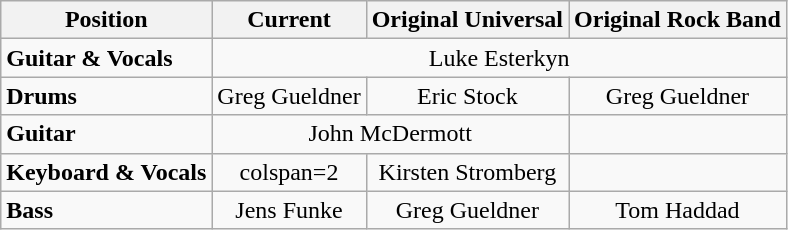<table class="wikitable" style="text-align:center;">
<tr>
<th>Position</th>
<th>Current</th>
<th>Original Universal</th>
<th>Original Rock Band</th>
</tr>
<tr>
<td style="text-align:left;"><strong>Guitar & Vocals</strong></td>
<td colspan=3>Luke Esterkyn</td>
</tr>
<tr>
<td style="text-align:left;"><strong>Drums</strong></td>
<td>Greg Gueldner</td>
<td>Eric Stock</td>
<td>Greg Gueldner</td>
</tr>
<tr>
<td style="text-align:left;"><strong>Guitar</strong></td>
<td colspan=2>John McDermott</td>
<td></td>
</tr>
<tr>
<td style="text-align:left;"><strong>Keyboard & Vocals</strong></td>
<td>colspan=2 </td>
<td>Kirsten Stromberg</td>
</tr>
<tr>
<td style="text-align:left;"><strong>Bass</strong></td>
<td>Jens Funke</td>
<td>Greg Gueldner</td>
<td>Tom Haddad</td>
</tr>
</table>
